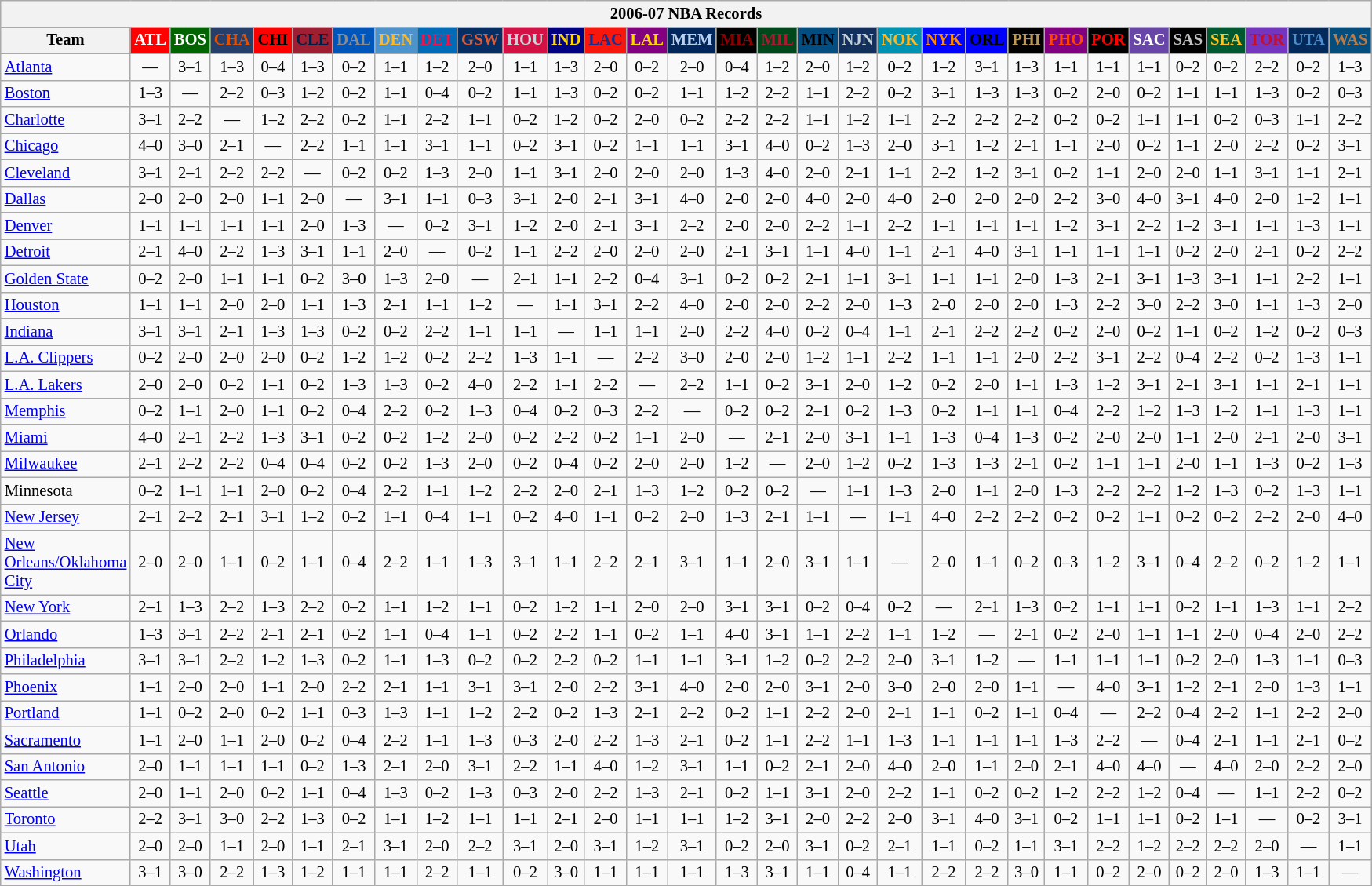<table class="wikitable" style="font-size:86%; text-align:center;">
<tr>
<th colspan=31>2006-07 NBA Records</th>
</tr>
<tr>
<th width=100>Team</th>
<th style="background:#FF0000;color:#FFFFFF;width=35">ATL</th>
<th style="background:#006400;color:#FFFFFF;width=35">BOS</th>
<th style="background:#253E6A;color:#DF5106;width=35">CHA</th>
<th style="background:#FF0000;color:#000000;width=35">CHI</th>
<th style="background:#9F1F32;color:#001D43;width=35">CLE</th>
<th style="background:#0055BA;color:#898D8F;width=35">DAL</th>
<th style="background:#4C92CC;color:#FDB827;width=35">DEN</th>
<th style="background:#006BB7;color:#ED164B;width=35">DET</th>
<th style="background:#072E63;color:#DC5A34;width=35">GSW</th>
<th style="background:#D31145;color:#CBD4D8;width=35">HOU</th>
<th style="background:#000080;color:#FFD700;width=35">IND</th>
<th style="background:#F9160D;color:#1A2E8B;width=35">LAC</th>
<th style="background:#800080;color:#FFD700;width=35">LAL</th>
<th style="background:#00265B;color:#BAD1EB;width=35">MEM</th>
<th style="background:#000000;color:#8B0000;width=35">MIA</th>
<th style="background:#00471B;color:#AC1A2F;width=35">MIL</th>
<th style="background:#044D80;color:#000000;width=35">MIN</th>
<th style="background:#12305B;color:#C4CED4;width=35">NJN</th>
<th style="background:#0093B1;color:#FDB827;width=35">NOK</th>
<th style="background:#0000FF;color:#FF8C00;width=35">NYK</th>
<th style="background:#0000FF;color:#000000;width=35">ORL</th>
<th style="background:#000000;color:#BB9754;width=35">PHI</th>
<th style="background:#800080;color:#FF4500;width=35">PHO</th>
<th style="background:#000000;color:#FF0000;width=35">POR</th>
<th style="background:#6846A8;color:#FFFFFF;width=35">SAC</th>
<th style="background:#000000;color:#C0C0C0;width=35">SAS</th>
<th style="background:#005831;color:#FFC322;width=35">SEA</th>
<th style="background:#7436BF;color:#BE0F34;width=35">TOR</th>
<th style="background:#042A5C;color:#4C8ECC;width=35">UTA</th>
<th style="background:#044D7D;color:#BC7A44;width=35">WAS</th>
</tr>
<tr>
<td style="text-align:left;"><a href='#'>Atlanta</a></td>
<td>—</td>
<td>3–1</td>
<td>1–3</td>
<td>0–4</td>
<td>1–3</td>
<td>0–2</td>
<td>1–1</td>
<td>1–2</td>
<td>2–0</td>
<td>1–1</td>
<td>1–3</td>
<td>2–0</td>
<td>0–2</td>
<td>2–0</td>
<td>0–4</td>
<td>1–2</td>
<td>2–0</td>
<td>1–2</td>
<td>0–2</td>
<td>1–2</td>
<td>3–1</td>
<td>1–3</td>
<td>1–1</td>
<td>1–1</td>
<td>1–1</td>
<td>0–2</td>
<td>0–2</td>
<td>2–2</td>
<td>0–2</td>
<td>1–3</td>
</tr>
<tr>
<td style="text-align:left;"><a href='#'>Boston</a></td>
<td>1–3</td>
<td>—</td>
<td>2–2</td>
<td>0–3</td>
<td>1–2</td>
<td>0–2</td>
<td>1–1</td>
<td>0–4</td>
<td>0–2</td>
<td>1–1</td>
<td>1–3</td>
<td>0–2</td>
<td>0–2</td>
<td>1–1</td>
<td>1–2</td>
<td>2–2</td>
<td>1–1</td>
<td>2–2</td>
<td>0–2</td>
<td>3–1</td>
<td>1–3</td>
<td>1–3</td>
<td>0–2</td>
<td>2–0</td>
<td>0–2</td>
<td>1–1</td>
<td>1–1</td>
<td>1–3</td>
<td>0–2</td>
<td>0–3</td>
</tr>
<tr>
<td style="text-align:left;"><a href='#'>Charlotte</a></td>
<td>3–1</td>
<td>2–2</td>
<td>—</td>
<td>1–2</td>
<td>2–2</td>
<td>0–2</td>
<td>1–1</td>
<td>2–2</td>
<td>1–1</td>
<td>0–2</td>
<td>1–2</td>
<td>0–2</td>
<td>2–0</td>
<td>0–2</td>
<td>2–2</td>
<td>2–2</td>
<td>1–1</td>
<td>1–2</td>
<td>1–1</td>
<td>2–2</td>
<td>2–2</td>
<td>2–2</td>
<td>0–2</td>
<td>0–2</td>
<td>1–1</td>
<td>1–1</td>
<td>0–2</td>
<td>0–3</td>
<td>1–1</td>
<td>2–2</td>
</tr>
<tr>
<td style="text-align:left;"><a href='#'>Chicago</a></td>
<td>4–0</td>
<td>3–0</td>
<td>2–1</td>
<td>—</td>
<td>2–2</td>
<td>1–1</td>
<td>1–1</td>
<td>3–1</td>
<td>1–1</td>
<td>0–2</td>
<td>3–1</td>
<td>0–2</td>
<td>1–1</td>
<td>1–1</td>
<td>3–1</td>
<td>4–0</td>
<td>0–2</td>
<td>1–3</td>
<td>2–0</td>
<td>3–1</td>
<td>1–2</td>
<td>2–1</td>
<td>1–1</td>
<td>2–0</td>
<td>0–2</td>
<td>1–1</td>
<td>2–0</td>
<td>2–2</td>
<td>0–2</td>
<td>3–1</td>
</tr>
<tr>
<td style="text-align:left;"><a href='#'>Cleveland</a></td>
<td>3–1</td>
<td>2–1</td>
<td>2–2</td>
<td>2–2</td>
<td>—</td>
<td>0–2</td>
<td>0–2</td>
<td>1–3</td>
<td>2–0</td>
<td>1–1</td>
<td>3–1</td>
<td>2–0</td>
<td>2–0</td>
<td>2–0</td>
<td>1–3</td>
<td>4–0</td>
<td>2–0</td>
<td>2–1</td>
<td>1–1</td>
<td>2–2</td>
<td>1–2</td>
<td>3–1</td>
<td>0–2</td>
<td>1–1</td>
<td>2–0</td>
<td>2–0</td>
<td>1–1</td>
<td>3–1</td>
<td>1–1</td>
<td>2–1</td>
</tr>
<tr>
<td style="text-align:left;"><a href='#'>Dallas</a></td>
<td>2–0</td>
<td>2–0</td>
<td>2–0</td>
<td>1–1</td>
<td>2–0</td>
<td>—</td>
<td>3–1</td>
<td>1–1</td>
<td>0–3</td>
<td>3–1</td>
<td>2–0</td>
<td>2–1</td>
<td>3–1</td>
<td>4–0</td>
<td>2–0</td>
<td>2–0</td>
<td>4–0</td>
<td>2–0</td>
<td>4–0</td>
<td>2–0</td>
<td>2–0</td>
<td>2–0</td>
<td>2–2</td>
<td>3–0</td>
<td>4–0</td>
<td>3–1</td>
<td>4–0</td>
<td>2–0</td>
<td>1–2</td>
<td>1–1</td>
</tr>
<tr>
<td style="text-align:left;"><a href='#'>Denver</a></td>
<td>1–1</td>
<td>1–1</td>
<td>1–1</td>
<td>1–1</td>
<td>2–0</td>
<td>1–3</td>
<td>—</td>
<td>0–2</td>
<td>3–1</td>
<td>1–2</td>
<td>2–0</td>
<td>2–1</td>
<td>3–1</td>
<td>2–2</td>
<td>2–0</td>
<td>2–0</td>
<td>2–2</td>
<td>1–1</td>
<td>2–2</td>
<td>1–1</td>
<td>1–1</td>
<td>1–1</td>
<td>1–2</td>
<td>3–1</td>
<td>2–2</td>
<td>1–2</td>
<td>3–1</td>
<td>1–1</td>
<td>1–3</td>
<td>1–1</td>
</tr>
<tr>
<td style="text-align:left;"><a href='#'>Detroit</a></td>
<td>2–1</td>
<td>4–0</td>
<td>2–2</td>
<td>1–3</td>
<td>3–1</td>
<td>1–1</td>
<td>2–0</td>
<td>—</td>
<td>0–2</td>
<td>1–1</td>
<td>2–2</td>
<td>2–0</td>
<td>2–0</td>
<td>2–0</td>
<td>2–1</td>
<td>3–1</td>
<td>1–1</td>
<td>4–0</td>
<td>1–1</td>
<td>2–1</td>
<td>4–0</td>
<td>3–1</td>
<td>1–1</td>
<td>1–1</td>
<td>1–1</td>
<td>0–2</td>
<td>2–0</td>
<td>2–1</td>
<td>0–2</td>
<td>2–2</td>
</tr>
<tr>
<td style="text-align:left;"><a href='#'>Golden State</a></td>
<td>0–2</td>
<td>2–0</td>
<td>1–1</td>
<td>1–1</td>
<td>0–2</td>
<td>3–0</td>
<td>1–3</td>
<td>2–0</td>
<td>—</td>
<td>2–1</td>
<td>1–1</td>
<td>2–2</td>
<td>0–4</td>
<td>3–1</td>
<td>0–2</td>
<td>0–2</td>
<td>2–1</td>
<td>1–1</td>
<td>3–1</td>
<td>1–1</td>
<td>1–1</td>
<td>2–0</td>
<td>1–3</td>
<td>2–1</td>
<td>3–1</td>
<td>1–3</td>
<td>3–1</td>
<td>1–1</td>
<td>2–2</td>
<td>1–1</td>
</tr>
<tr>
<td style="text-align:left;"><a href='#'>Houston</a></td>
<td>1–1</td>
<td>1–1</td>
<td>2–0</td>
<td>2–0</td>
<td>1–1</td>
<td>1–3</td>
<td>2–1</td>
<td>1–1</td>
<td>1–2</td>
<td>—</td>
<td>1–1</td>
<td>3–1</td>
<td>2–2</td>
<td>4–0</td>
<td>2–0</td>
<td>2–0</td>
<td>2–2</td>
<td>2–0</td>
<td>1–3</td>
<td>2–0</td>
<td>2–0</td>
<td>2–0</td>
<td>1–3</td>
<td>2–2</td>
<td>3–0</td>
<td>2–2</td>
<td>3–0</td>
<td>1–1</td>
<td>1–3</td>
<td>2–0</td>
</tr>
<tr>
<td style="text-align:left;"><a href='#'>Indiana</a></td>
<td>3–1</td>
<td>3–1</td>
<td>2–1</td>
<td>1–3</td>
<td>1–3</td>
<td>0–2</td>
<td>0–2</td>
<td>2–2</td>
<td>1–1</td>
<td>1–1</td>
<td>—</td>
<td>1–1</td>
<td>1–1</td>
<td>2–0</td>
<td>2–2</td>
<td>4–0</td>
<td>0–2</td>
<td>0–4</td>
<td>1–1</td>
<td>2–1</td>
<td>2–2</td>
<td>2–2</td>
<td>0–2</td>
<td>2–0</td>
<td>0–2</td>
<td>1–1</td>
<td>0–2</td>
<td>1–2</td>
<td>0–2</td>
<td>0–3</td>
</tr>
<tr>
<td style="text-align:left;"><a href='#'>L.A. Clippers</a></td>
<td>0–2</td>
<td>2–0</td>
<td>2–0</td>
<td>2–0</td>
<td>0–2</td>
<td>1–2</td>
<td>1–2</td>
<td>0–2</td>
<td>2–2</td>
<td>1–3</td>
<td>1–1</td>
<td>—</td>
<td>2–2</td>
<td>3–0</td>
<td>2–0</td>
<td>2–0</td>
<td>1–2</td>
<td>1–1</td>
<td>2–2</td>
<td>1–1</td>
<td>1–1</td>
<td>2–0</td>
<td>2–2</td>
<td>3–1</td>
<td>2–2</td>
<td>0–4</td>
<td>2–2</td>
<td>0–2</td>
<td>1–3</td>
<td>1–1</td>
</tr>
<tr>
<td style="text-align:left;"><a href='#'>L.A. Lakers</a></td>
<td>2–0</td>
<td>2–0</td>
<td>0–2</td>
<td>1–1</td>
<td>0–2</td>
<td>1–3</td>
<td>1–3</td>
<td>0–2</td>
<td>4–0</td>
<td>2–2</td>
<td>1–1</td>
<td>2–2</td>
<td>—</td>
<td>2–2</td>
<td>1–1</td>
<td>0–2</td>
<td>3–1</td>
<td>2–0</td>
<td>1–2</td>
<td>0–2</td>
<td>2–0</td>
<td>1–1</td>
<td>1–3</td>
<td>1–2</td>
<td>3–1</td>
<td>2–1</td>
<td>3–1</td>
<td>1–1</td>
<td>2–1</td>
<td>1–1</td>
</tr>
<tr>
<td style="text-align:left;"><a href='#'>Memphis</a></td>
<td>0–2</td>
<td>1–1</td>
<td>2–0</td>
<td>1–1</td>
<td>0–2</td>
<td>0–4</td>
<td>2–2</td>
<td>0–2</td>
<td>1–3</td>
<td>0–4</td>
<td>0–2</td>
<td>0–3</td>
<td>2–2</td>
<td>—</td>
<td>0–2</td>
<td>0–2</td>
<td>2–1</td>
<td>0–2</td>
<td>1–3</td>
<td>0–2</td>
<td>1–1</td>
<td>1–1</td>
<td>0–4</td>
<td>2–2</td>
<td>1–2</td>
<td>1–3</td>
<td>1–2</td>
<td>1–1</td>
<td>1–3</td>
<td>1–1</td>
</tr>
<tr>
<td style="text-align:left;"><a href='#'>Miami</a></td>
<td>4–0</td>
<td>2–1</td>
<td>2–2</td>
<td>1–3</td>
<td>3–1</td>
<td>0–2</td>
<td>0–2</td>
<td>1–2</td>
<td>2–0</td>
<td>0–2</td>
<td>2–2</td>
<td>0–2</td>
<td>1–1</td>
<td>2–0</td>
<td>—</td>
<td>2–1</td>
<td>2–0</td>
<td>3–1</td>
<td>1–1</td>
<td>1–3</td>
<td>0–4</td>
<td>1–3</td>
<td>0–2</td>
<td>2–0</td>
<td>2–0</td>
<td>1–1</td>
<td>2–0</td>
<td>2–1</td>
<td>2–0</td>
<td>3–1</td>
</tr>
<tr>
<td style="text-align:left;"><a href='#'>Milwaukee</a></td>
<td>2–1</td>
<td>2–2</td>
<td>2–2</td>
<td>0–4</td>
<td>0–4</td>
<td>0–2</td>
<td>0–2</td>
<td>1–3</td>
<td>2–0</td>
<td>0–2</td>
<td>0–4</td>
<td>0–2</td>
<td>2–0</td>
<td>2–0</td>
<td>1–2</td>
<td>—</td>
<td>2–0</td>
<td>1–2</td>
<td>0–2</td>
<td>1–3</td>
<td>1–3</td>
<td>2–1</td>
<td>0–2</td>
<td>1–1</td>
<td>1–1</td>
<td>2–0</td>
<td>1–1</td>
<td>1–3</td>
<td>0–2</td>
<td>1–3</td>
</tr>
<tr>
<td style="text-align:left;">Minnesota</td>
<td>0–2</td>
<td>1–1</td>
<td>1–1</td>
<td>2–0</td>
<td>0–2</td>
<td>0–4</td>
<td>2–2</td>
<td>1–1</td>
<td>1–2</td>
<td>2–2</td>
<td>2–0</td>
<td>2–1</td>
<td>1–3</td>
<td>1–2</td>
<td>0–2</td>
<td>0–2</td>
<td>—</td>
<td>1–1</td>
<td>1–3</td>
<td>2–0</td>
<td>1–1</td>
<td>2–0</td>
<td>1–3</td>
<td>2–2</td>
<td>2–2</td>
<td>1–2</td>
<td>1–3</td>
<td>0–2</td>
<td>1–3</td>
<td>1–1</td>
</tr>
<tr>
<td style="text-align:left;"><a href='#'>New Jersey</a></td>
<td>2–1</td>
<td>2–2</td>
<td>2–1</td>
<td>3–1</td>
<td>1–2</td>
<td>0–2</td>
<td>1–1</td>
<td>0–4</td>
<td>1–1</td>
<td>0–2</td>
<td>4–0</td>
<td>1–1</td>
<td>0–2</td>
<td>2–0</td>
<td>1–3</td>
<td>2–1</td>
<td>1–1</td>
<td>—</td>
<td>1–1</td>
<td>4–0</td>
<td>2–2</td>
<td>2–2</td>
<td>0–2</td>
<td>0–2</td>
<td>1–1</td>
<td>0–2</td>
<td>0–2</td>
<td>2–2</td>
<td>2–0</td>
<td>4–0</td>
</tr>
<tr>
<td style="text-align:left;"><a href='#'>New Orleans/Oklahoma City</a></td>
<td>2–0</td>
<td>2–0</td>
<td>1–1</td>
<td>0–2</td>
<td>1–1</td>
<td>0–4</td>
<td>2–2</td>
<td>1–1</td>
<td>1–3</td>
<td>3–1</td>
<td>1–1</td>
<td>2–2</td>
<td>2–1</td>
<td>3–1</td>
<td>1–1</td>
<td>2–0</td>
<td>3–1</td>
<td>1–1</td>
<td>—</td>
<td>2–0</td>
<td>1–1</td>
<td>0–2</td>
<td>0–3</td>
<td>1–2</td>
<td>3–1</td>
<td>0–4</td>
<td>2–2</td>
<td>0–2</td>
<td>1–2</td>
<td>1–1</td>
</tr>
<tr>
<td style="text-align:left;"><a href='#'>New York</a></td>
<td>2–1</td>
<td>1–3</td>
<td>2–2</td>
<td>1–3</td>
<td>2–2</td>
<td>0–2</td>
<td>1–1</td>
<td>1–2</td>
<td>1–1</td>
<td>0–2</td>
<td>1–2</td>
<td>1–1</td>
<td>2–0</td>
<td>2–0</td>
<td>3–1</td>
<td>3–1</td>
<td>0–2</td>
<td>0–4</td>
<td>0–2</td>
<td>—</td>
<td>2–1</td>
<td>1–3</td>
<td>0–2</td>
<td>1–1</td>
<td>1–1</td>
<td>0–2</td>
<td>1–1</td>
<td>1–3</td>
<td>1–1</td>
<td>2–2</td>
</tr>
<tr>
<td style="text-align:left;"><a href='#'>Orlando</a></td>
<td>1–3</td>
<td>3–1</td>
<td>2–2</td>
<td>2–1</td>
<td>2–1</td>
<td>0–2</td>
<td>1–1</td>
<td>0–4</td>
<td>1–1</td>
<td>0–2</td>
<td>2–2</td>
<td>1–1</td>
<td>0–2</td>
<td>1–1</td>
<td>4–0</td>
<td>3–1</td>
<td>1–1</td>
<td>2–2</td>
<td>1–1</td>
<td>1–2</td>
<td>—</td>
<td>2–1</td>
<td>0–2</td>
<td>2–0</td>
<td>1–1</td>
<td>1–1</td>
<td>2–0</td>
<td>0–4</td>
<td>2–0</td>
<td>2–2</td>
</tr>
<tr>
<td style="text-align:left;"><a href='#'>Philadelphia</a></td>
<td>3–1</td>
<td>3–1</td>
<td>2–2</td>
<td>1–2</td>
<td>1–3</td>
<td>0–2</td>
<td>1–1</td>
<td>1–3</td>
<td>0–2</td>
<td>0–2</td>
<td>2–2</td>
<td>0–2</td>
<td>1–1</td>
<td>1–1</td>
<td>3–1</td>
<td>1–2</td>
<td>0–2</td>
<td>2–2</td>
<td>2–0</td>
<td>3–1</td>
<td>1–2</td>
<td>—</td>
<td>1–1</td>
<td>1–1</td>
<td>1–1</td>
<td>0–2</td>
<td>2–0</td>
<td>1–3</td>
<td>1–1</td>
<td>0–3</td>
</tr>
<tr>
<td style="text-align:left;"><a href='#'>Phoenix</a></td>
<td>1–1</td>
<td>2–0</td>
<td>2–0</td>
<td>1–1</td>
<td>2–0</td>
<td>2–2</td>
<td>2–1</td>
<td>1–1</td>
<td>3–1</td>
<td>3–1</td>
<td>2–0</td>
<td>2–2</td>
<td>3–1</td>
<td>4–0</td>
<td>2–0</td>
<td>2–0</td>
<td>3–1</td>
<td>2–0</td>
<td>3–0</td>
<td>2–0</td>
<td>2–0</td>
<td>1–1</td>
<td>—</td>
<td>4–0</td>
<td>3–1</td>
<td>1–2</td>
<td>2–1</td>
<td>2–0</td>
<td>1–3</td>
<td>1–1</td>
</tr>
<tr>
<td style="text-align:left;"><a href='#'>Portland</a></td>
<td>1–1</td>
<td>0–2</td>
<td>2–0</td>
<td>0–2</td>
<td>1–1</td>
<td>0–3</td>
<td>1–3</td>
<td>1–1</td>
<td>1–2</td>
<td>2–2</td>
<td>0–2</td>
<td>1–3</td>
<td>2–1</td>
<td>2–2</td>
<td>0–2</td>
<td>1–1</td>
<td>2–2</td>
<td>2–0</td>
<td>2–1</td>
<td>1–1</td>
<td>0–2</td>
<td>1–1</td>
<td>0–4</td>
<td>—</td>
<td>2–2</td>
<td>0–4</td>
<td>2–2</td>
<td>1–1</td>
<td>2–2</td>
<td>2–0</td>
</tr>
<tr>
<td style="text-align:left;"><a href='#'>Sacramento</a></td>
<td>1–1</td>
<td>2–0</td>
<td>1–1</td>
<td>2–0</td>
<td>0–2</td>
<td>0–4</td>
<td>2–2</td>
<td>1–1</td>
<td>1–3</td>
<td>0–3</td>
<td>2–0</td>
<td>2–2</td>
<td>1–3</td>
<td>2–1</td>
<td>0–2</td>
<td>1–1</td>
<td>2–2</td>
<td>1–1</td>
<td>1–3</td>
<td>1–1</td>
<td>1–1</td>
<td>1–1</td>
<td>1–3</td>
<td>2–2</td>
<td>—</td>
<td>0–4</td>
<td>2–1</td>
<td>1–1</td>
<td>2–1</td>
<td>0–2</td>
</tr>
<tr>
<td style="text-align:left;"><a href='#'>San Antonio</a></td>
<td>2–0</td>
<td>1–1</td>
<td>1–1</td>
<td>1–1</td>
<td>0–2</td>
<td>1–3</td>
<td>2–1</td>
<td>2–0</td>
<td>3–1</td>
<td>2–2</td>
<td>1–1</td>
<td>4–0</td>
<td>1–2</td>
<td>3–1</td>
<td>1–1</td>
<td>0–2</td>
<td>2–1</td>
<td>2–0</td>
<td>4–0</td>
<td>2–0</td>
<td>1–1</td>
<td>2–0</td>
<td>2–1</td>
<td>4–0</td>
<td>4–0</td>
<td>—</td>
<td>4–0</td>
<td>2–0</td>
<td>2–2</td>
<td>2–0</td>
</tr>
<tr>
<td style="text-align:left;"><a href='#'>Seattle</a></td>
<td>2–0</td>
<td>1–1</td>
<td>2–0</td>
<td>0–2</td>
<td>1–1</td>
<td>0–4</td>
<td>1–3</td>
<td>0–2</td>
<td>1–3</td>
<td>0–3</td>
<td>2–0</td>
<td>2–2</td>
<td>1–3</td>
<td>2–1</td>
<td>0–2</td>
<td>1–1</td>
<td>3–1</td>
<td>2–0</td>
<td>2–2</td>
<td>1–1</td>
<td>0–2</td>
<td>0–2</td>
<td>1–2</td>
<td>2–2</td>
<td>1–2</td>
<td>0–4</td>
<td>—</td>
<td>1–1</td>
<td>2–2</td>
<td>0–2</td>
</tr>
<tr>
<td style="text-align:left;"><a href='#'>Toronto</a></td>
<td>2–2</td>
<td>3–1</td>
<td>3–0</td>
<td>2–2</td>
<td>1–3</td>
<td>0–2</td>
<td>1–1</td>
<td>1–2</td>
<td>1–1</td>
<td>1–1</td>
<td>2–1</td>
<td>2–0</td>
<td>1–1</td>
<td>1–1</td>
<td>1–2</td>
<td>3–1</td>
<td>2–0</td>
<td>2–2</td>
<td>2–0</td>
<td>3–1</td>
<td>4–0</td>
<td>3–1</td>
<td>0–2</td>
<td>1–1</td>
<td>1–1</td>
<td>0–2</td>
<td>1–1</td>
<td>—</td>
<td>0–2</td>
<td>3–1</td>
</tr>
<tr>
<td style="text-align:left;"><a href='#'>Utah</a></td>
<td>2–0</td>
<td>2–0</td>
<td>1–1</td>
<td>2–0</td>
<td>1–1</td>
<td>2–1</td>
<td>3–1</td>
<td>2–0</td>
<td>2–2</td>
<td>3–1</td>
<td>2–0</td>
<td>3–1</td>
<td>1–2</td>
<td>3–1</td>
<td>0–2</td>
<td>2–0</td>
<td>3–1</td>
<td>0–2</td>
<td>2–1</td>
<td>1–1</td>
<td>0–2</td>
<td>1–1</td>
<td>3–1</td>
<td>2–2</td>
<td>1–2</td>
<td>2–2</td>
<td>2–2</td>
<td>2–0</td>
<td>—</td>
<td>1–1</td>
</tr>
<tr>
<td style="text-align:left;"><a href='#'>Washington</a></td>
<td>3–1</td>
<td>3–0</td>
<td>2–2</td>
<td>1–3</td>
<td>1–2</td>
<td>1–1</td>
<td>1–1</td>
<td>2–2</td>
<td>1–1</td>
<td>0–2</td>
<td>3–0</td>
<td>1–1</td>
<td>1–1</td>
<td>1–1</td>
<td>1–3</td>
<td>3–1</td>
<td>1–1</td>
<td>0–4</td>
<td>1–1</td>
<td>2–2</td>
<td>2–2</td>
<td>3–0</td>
<td>1–1</td>
<td>0–2</td>
<td>2–0</td>
<td>0–2</td>
<td>2–0</td>
<td>1–3</td>
<td>1–1</td>
<td>—</td>
</tr>
</table>
